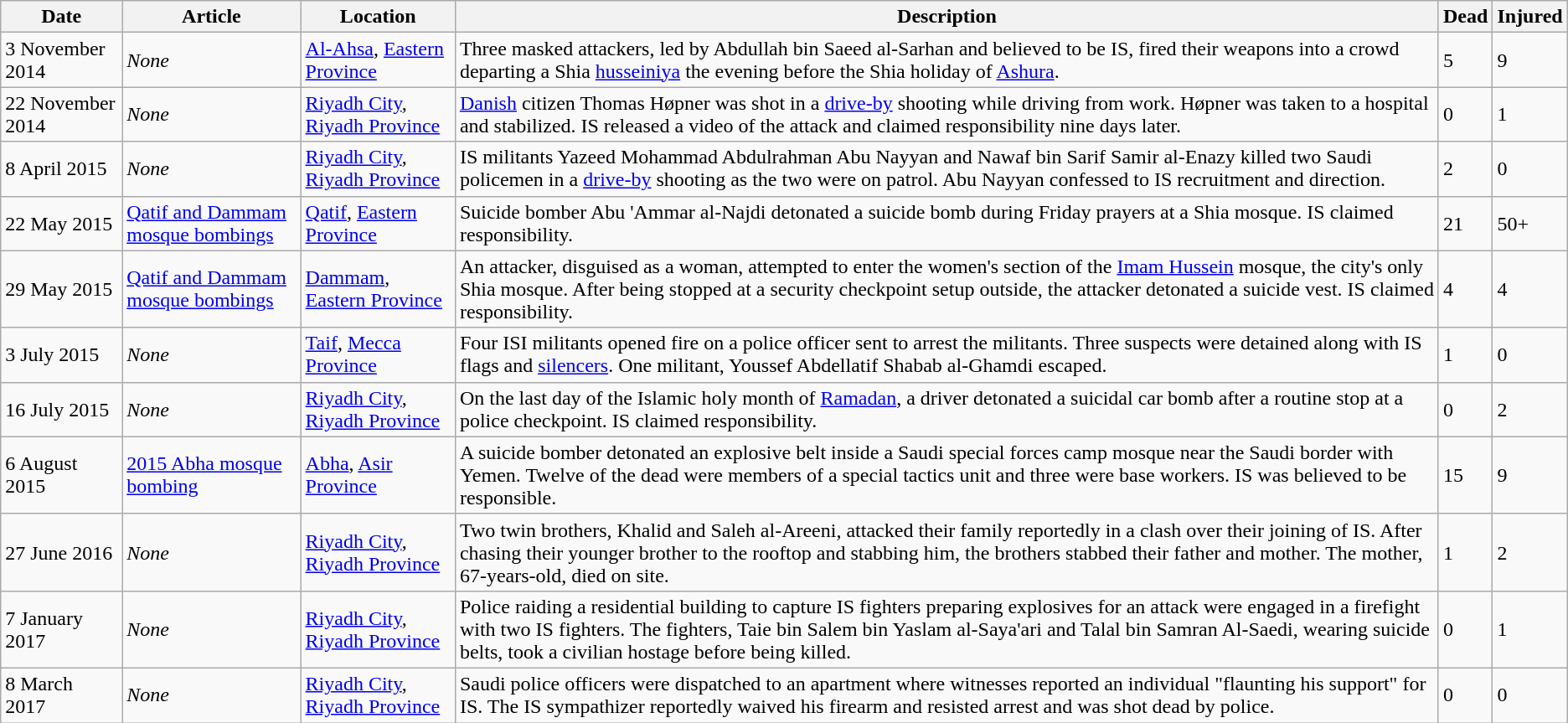<table class="wikitable">
<tr>
<th>Date</th>
<th>Article</th>
<th>Location</th>
<th>Description</th>
<th>Dead</th>
<th>Injured</th>
</tr>
<tr>
<td>3 November 2014</td>
<td><em>None</em></td>
<td><a href='#'>Al-Ahsa</a>, <a href='#'>Eastern Province</a></td>
<td>Three masked attackers, led by Abdullah bin Saeed al-Sarhan and believed to be IS, fired their weapons into a crowd departing a Shia <a href='#'>husseiniya</a> the evening before the Shia holiday of <a href='#'>Ashura</a>.</td>
<td>5</td>
<td>9</td>
</tr>
<tr>
<td>22 November 2014</td>
<td><em>None</em></td>
<td><a href='#'>Riyadh City</a>, <a href='#'>Riyadh Province</a></td>
<td><a href='#'>Danish</a> citizen Thomas Høpner was shot in a <a href='#'>drive-by</a> shooting while driving from work. Høpner was taken to a hospital and stabilized. IS released a video of the attack and claimed responsibility nine days later.</td>
<td>0</td>
<td>1</td>
</tr>
<tr>
<td>8 April 2015</td>
<td><em>None</em></td>
<td><a href='#'>Riyadh City</a>, <a href='#'>Riyadh Province</a></td>
<td>IS militants Yazeed Mohammad Abdulrahman Abu Nayyan and Nawaf bin Sarif Samir al-Enazy killed two Saudi policemen in a <a href='#'>drive-by</a> shooting as the two were on patrol. Abu Nayyan confessed to IS recruitment and direction.</td>
<td>2</td>
<td>0</td>
</tr>
<tr>
<td>22 May 2015</td>
<td><a href='#'>Qatif and Dammam mosque bombings</a></td>
<td><a href='#'>Qatif</a>, <a href='#'>Eastern Province</a></td>
<td>Suicide bomber Abu 'Ammar al-Najdi detonated a suicide bomb during Friday prayers at a Shia mosque. IS claimed responsibility.</td>
<td>21</td>
<td>50+</td>
</tr>
<tr>
<td>29 May 2015</td>
<td><a href='#'>Qatif and Dammam mosque bombings</a></td>
<td><a href='#'>Dammam</a>, <a href='#'>Eastern Province</a></td>
<td>An attacker, disguised as a woman, attempted to enter the women's section of the <a href='#'>Imam Hussein</a> mosque, the city's only Shia mosque. After being stopped at a security checkpoint setup outside, the attacker detonated a suicide vest. IS claimed responsibility.</td>
<td>4</td>
<td>4</td>
</tr>
<tr>
<td>3 July 2015</td>
<td><em>None</em></td>
<td><a href='#'>Taif</a>, <a href='#'>Mecca Province</a></td>
<td>Four ISI militants opened fire on a police officer sent to arrest the militants. Three suspects were detained along with IS flags and <a href='#'>silencers</a>. One militant, Youssef Abdellatif Shabab al-Ghamdi escaped.</td>
<td>1</td>
<td>0</td>
</tr>
<tr>
<td>16 July 2015</td>
<td><em>None</em></td>
<td><a href='#'>Riyadh City</a>, <a href='#'>Riyadh Province</a></td>
<td>On the last day of the Islamic holy month of <a href='#'>Ramadan</a>, a driver detonated a suicidal car bomb after a routine stop at a police checkpoint. IS claimed responsibility.</td>
<td>0</td>
<td>2</td>
</tr>
<tr>
<td>6 August 2015</td>
<td><a href='#'>2015 Abha mosque bombing</a></td>
<td><a href='#'>Abha</a>, <a href='#'>Asir Province</a></td>
<td>A suicide bomber detonated an explosive belt inside a Saudi special forces camp mosque near the Saudi border with Yemen. Twelve of the dead were members of a special tactics unit and three were base workers. IS was believed to be responsible.</td>
<td>15</td>
<td>9</td>
</tr>
<tr>
<td>27 June 2016</td>
<td><em>None</em></td>
<td><a href='#'>Riyadh City</a>, <a href='#'>Riyadh Province</a></td>
<td>Two twin brothers, Khalid and Saleh al-Areeni, attacked their family reportedly in a clash over their joining of IS. After chasing their younger brother to the rooftop and stabbing him, the brothers stabbed their father and mother. The mother, 67-years-old, died on site.</td>
<td>1</td>
<td>2</td>
</tr>
<tr>
<td>7 January 2017</td>
<td><em>None</em></td>
<td><a href='#'>Riyadh City</a>, <a href='#'>Riyadh Province</a></td>
<td>Police raiding a residential building to capture IS fighters preparing explosives for an attack were engaged in a firefight with two IS fighters. The fighters, Taie bin Salem bin Yaslam al-Saya'ari and Talal bin Samran Al-Saedi, wearing suicide belts, took a civilian hostage before being killed.</td>
<td>0</td>
<td>1</td>
</tr>
<tr>
<td>8 March 2017</td>
<td><em>None</em></td>
<td><a href='#'>Riyadh City</a>, <a href='#'>Riyadh Province</a></td>
<td>Saudi police officers were dispatched to an apartment where witnesses reported an individual "flaunting his support" for IS. The IS sympathizer reportedly waived his firearm and resisted arrest and was shot dead by police.</td>
<td>0</td>
<td>0</td>
</tr>
</table>
